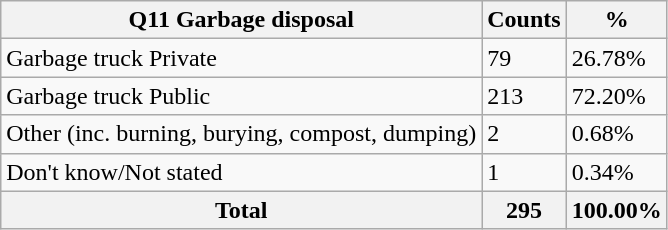<table class="wikitable sortable">
<tr>
<th>Q11 Garbage disposal</th>
<th>Counts</th>
<th>%</th>
</tr>
<tr>
<td>Garbage truck Private</td>
<td>79</td>
<td>26.78%</td>
</tr>
<tr>
<td>Garbage truck Public</td>
<td>213</td>
<td>72.20%</td>
</tr>
<tr>
<td>Other (inc. burning, burying, compost, dumping)</td>
<td>2</td>
<td>0.68%</td>
</tr>
<tr>
<td>Don't know/Not stated</td>
<td>1</td>
<td>0.34%</td>
</tr>
<tr>
<th>Total</th>
<th>295</th>
<th>100.00%</th>
</tr>
</table>
